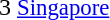<table cellspacing=0 cellpadding=0>
<tr>
<td><div>3 </div></td>
<td style="font-size: 95%"> <a href='#'>Singapore</a></td>
</tr>
</table>
